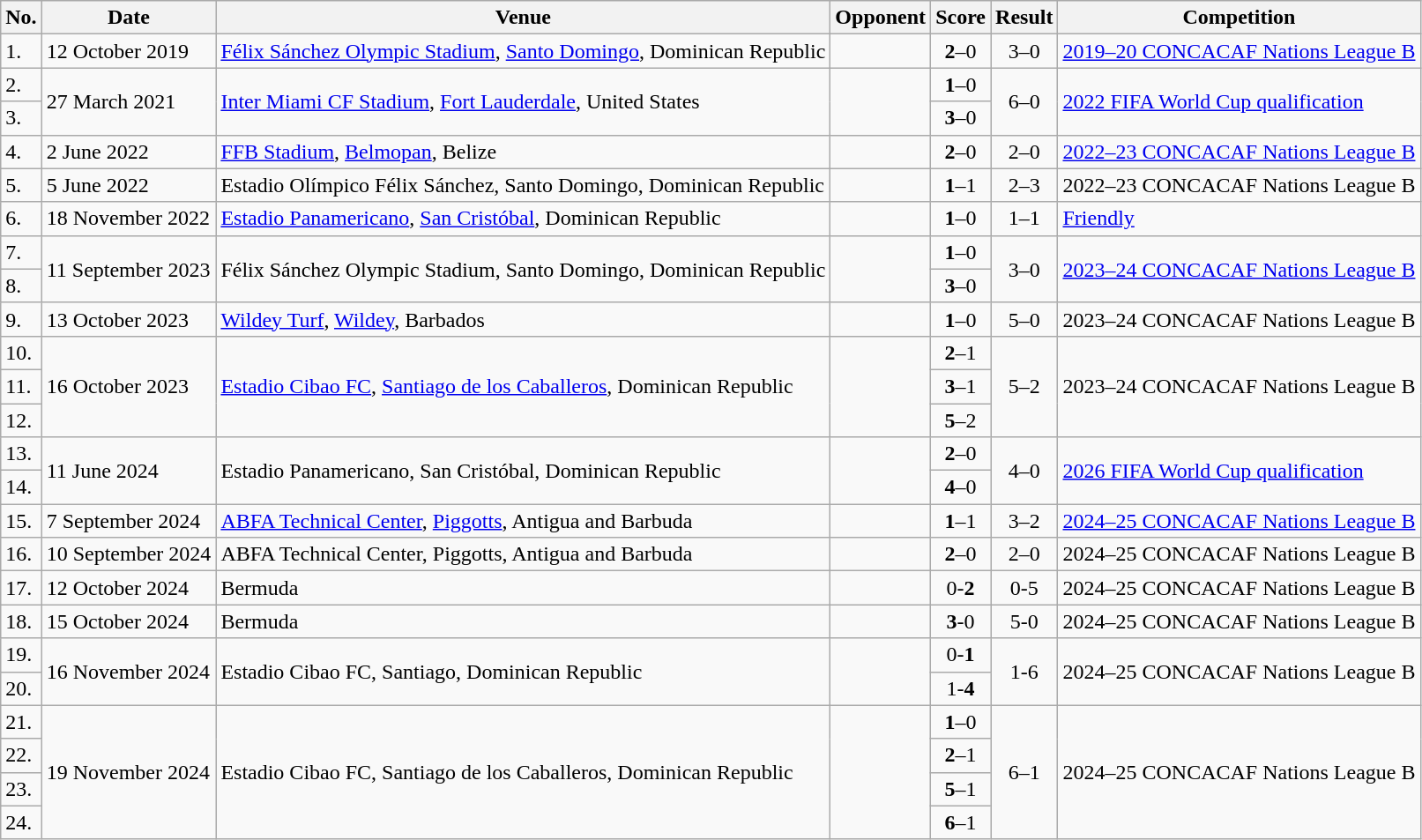<table class="wikitable">
<tr>
<th>No.</th>
<th>Date</th>
<th>Venue</th>
<th>Opponent</th>
<th>Score</th>
<th>Result</th>
<th>Competition</th>
</tr>
<tr>
<td>1.</td>
<td>12 October 2019</td>
<td><a href='#'>Félix Sánchez Olympic Stadium</a>, <a href='#'>Santo Domingo</a>, Dominican Republic</td>
<td></td>
<td align=center><strong>2</strong>–0</td>
<td align=center>3–0</td>
<td><a href='#'>2019–20 CONCACAF Nations League B</a></td>
</tr>
<tr>
<td>2.</td>
<td rowspan=2>27 March 2021</td>
<td rowspan=2><a href='#'>Inter Miami CF Stadium</a>, <a href='#'>Fort Lauderdale</a>, United States</td>
<td rowspan=2></td>
<td align=center><strong>1</strong>–0</td>
<td align=center rowspan=2>6–0</td>
<td rowspan=2><a href='#'>2022 FIFA World Cup qualification</a></td>
</tr>
<tr>
<td>3.</td>
<td align=center><strong>3</strong>–0</td>
</tr>
<tr>
<td>4.</td>
<td>2 June 2022</td>
<td><a href='#'>FFB Stadium</a>, <a href='#'>Belmopan</a>, Belize</td>
<td></td>
<td align=center><strong>2</strong>–0</td>
<td align=center>2–0</td>
<td><a href='#'>2022–23 CONCACAF Nations League B</a></td>
</tr>
<tr>
<td>5.</td>
<td>5 June 2022</td>
<td>Estadio Olímpico Félix Sánchez, Santo Domingo, Dominican Republic</td>
<td></td>
<td align=center><strong>1</strong>–1</td>
<td align=center>2–3</td>
<td>2022–23 CONCACAF Nations League B</td>
</tr>
<tr>
<td>6.</td>
<td>18 November 2022</td>
<td><a href='#'>Estadio Panamericano</a>, <a href='#'>San Cristóbal</a>, Dominican Republic</td>
<td></td>
<td align=center><strong>1</strong>–0</td>
<td align=center>1–1</td>
<td><a href='#'>Friendly</a></td>
</tr>
<tr>
<td>7.</td>
<td rowspan=2>11 September 2023</td>
<td rowspan=2>Félix Sánchez Olympic Stadium, Santo Domingo, Dominican Republic</td>
<td rowspan=2></td>
<td align=center><strong>1</strong>–0</td>
<td align=center rowspan=2>3–0</td>
<td rowspan=2><a href='#'>2023–24 CONCACAF Nations League B</a></td>
</tr>
<tr>
<td>8.</td>
<td align=center><strong>3</strong>–0</td>
</tr>
<tr>
<td>9.</td>
<td>13 October 2023</td>
<td><a href='#'>Wildey Turf</a>, <a href='#'>Wildey</a>, Barbados</td>
<td></td>
<td align=center><strong>1</strong>–0</td>
<td align=center>5–0</td>
<td>2023–24 CONCACAF Nations League B</td>
</tr>
<tr>
<td>10.</td>
<td rowspan=3>16 October 2023</td>
<td rowspan=3><a href='#'>Estadio Cibao FC</a>, <a href='#'>Santiago de los Caballeros</a>, Dominican Republic</td>
<td rowspan=3></td>
<td align=center><strong>2</strong>–1</td>
<td align=center rowspan=3>5–2</td>
<td rowspan=3>2023–24 CONCACAF Nations League B</td>
</tr>
<tr>
<td>11.</td>
<td align=center><strong>3</strong>–1</td>
</tr>
<tr>
<td>12.</td>
<td align=center><strong>5</strong>–2</td>
</tr>
<tr>
<td>13.</td>
<td rowspan=2>11 June 2024</td>
<td rowspan=2>Estadio Panamericano, San Cristóbal, Dominican Republic</td>
<td rowspan=2></td>
<td align=center><strong>2</strong>–0</td>
<td align=center rowspan=2>4–0</td>
<td rowspan=2><a href='#'>2026 FIFA World Cup qualification</a></td>
</tr>
<tr>
<td>14.</td>
<td align=center><strong>4</strong>–0</td>
</tr>
<tr>
<td>15.</td>
<td>7 September 2024</td>
<td><a href='#'>ABFA Technical Center</a>, <a href='#'>Piggotts</a>, Antigua and Barbuda</td>
<td></td>
<td align=center><strong>1</strong>–1</td>
<td align=center>3–2</td>
<td><a href='#'>2024–25 CONCACAF Nations League B</a></td>
</tr>
<tr>
<td>16.</td>
<td>10 September 2024</td>
<td>ABFA Technical Center, Piggotts, Antigua and Barbuda</td>
<td></td>
<td align=center><strong>2</strong>–0</td>
<td align=center>2–0</td>
<td>2024–25 CONCACAF Nations League B</td>
</tr>
<tr>
<td>17.</td>
<td>12 October 2024</td>
<td>Bermuda</td>
<td></td>
<td align=center>0-<strong>2</strong></td>
<td align=center>0-5</td>
<td>2024–25 CONCACAF Nations League B</td>
</tr>
<tr>
<td>18.</td>
<td>15 October 2024</td>
<td>Bermuda</td>
<td></td>
<td align=center><strong>3</strong>-0</td>
<td align=center>5-0</td>
<td>2024–25 CONCACAF Nations League B</td>
</tr>
<tr>
<td>19.</td>
<td rowspan=2>16 November 2024</td>
<td rowspan=2>Estadio Cibao FC, Santiago, Dominican Republic</td>
<td l rowspan=2l></td>
<td align=center>0-<strong>1</strong></td>
<td rowspan=2 align=center>1-6</td>
<td rowspan=2>2024–25 CONCACAF Nations League B</td>
</tr>
<tr>
<td>20.</td>
<td align=center>1-<strong>4</strong></td>
</tr>
<tr>
<td>21.</td>
<td rowspan=4>19 November 2024</td>
<td rowspan=4>Estadio Cibao FC, Santiago de los Caballeros, Dominican Republic</td>
<td rowspan=4></td>
<td align=center><strong>1</strong>–0</td>
<td align=center rowspan=4>6–1</td>
<td rowspan=4>2024–25 CONCACAF Nations League B</td>
</tr>
<tr>
<td>22.</td>
<td align=center><strong>2</strong>–1</td>
</tr>
<tr>
<td>23.</td>
<td align=center><strong>5</strong>–1</td>
</tr>
<tr>
<td>24.</td>
<td align=center><strong>6</strong>–1</td>
</tr>
</table>
